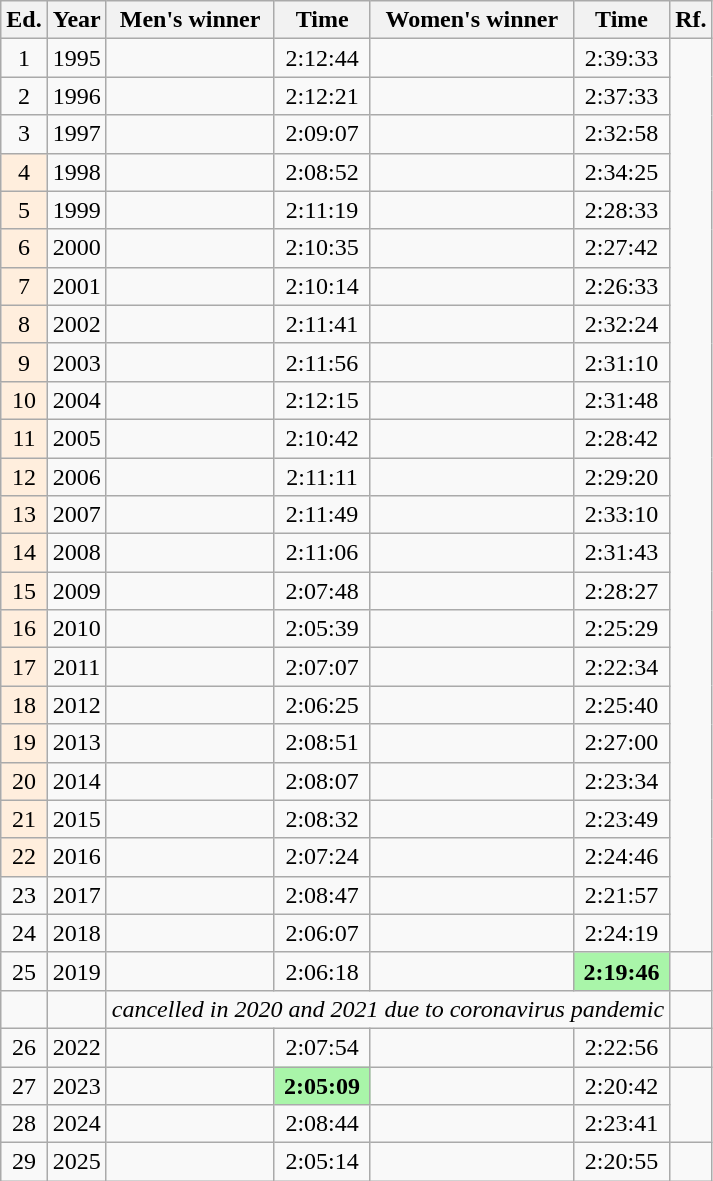<table class="wikitable sortable" style="text-align:center">
<tr>
<th class="unsortable">Ed.</th>
<th>Year</th>
<th>Men's winner</th>
<th>Time</th>
<th>Women's winner</th>
<th>Time</th>
<th class="unsortable">Rf.</th>
</tr>
<tr>
<td>1</td>
<td>1995</td>
<td align="left"></td>
<td>2:12:44</td>
<td align="left"></td>
<td>2:39:33</td>
</tr>
<tr>
<td>2</td>
<td>1996</td>
<td align="left"></td>
<td>2:12:21</td>
<td align="left"></td>
<td>2:37:33</td>
</tr>
<tr>
<td>3</td>
<td>1997</td>
<td align="left"></td>
<td>2:09:07</td>
<td align="left"></td>
<td>2:32:58</td>
</tr>
<tr>
<td bgcolor="#FFEEDD">4</td>
<td>1998</td>
<td align="left"></td>
<td>2:08:52</td>
<td align="left"></td>
<td>2:34:25</td>
</tr>
<tr>
<td bgcolor="#FFEEDD">5</td>
<td>1999</td>
<td align="left"></td>
<td>2:11:19</td>
<td align="left"></td>
<td>2:28:33</td>
</tr>
<tr>
<td bgcolor="#FFEEDD">6</td>
<td>2000</td>
<td align="left"></td>
<td>2:10:35</td>
<td align="left"></td>
<td>2:27:42</td>
</tr>
<tr>
<td bgcolor="#FFEEDD">7</td>
<td>2001</td>
<td align="left"></td>
<td>2:10:14</td>
<td align="left"></td>
<td>2:26:33</td>
</tr>
<tr>
<td bgcolor="#FFEEDD">8</td>
<td>2002</td>
<td align="left"></td>
<td>2:11:41</td>
<td align="left"></td>
<td>2:32:24</td>
</tr>
<tr>
<td bgcolor="#FFEEDD">9</td>
<td>2003</td>
<td align="left"></td>
<td>2:11:56</td>
<td align="left"></td>
<td>2:31:10</td>
</tr>
<tr>
<td bgcolor="#FFEEDD">10</td>
<td>2004</td>
<td align="left"></td>
<td>2:12:15</td>
<td align="left"></td>
<td>2:31:48</td>
</tr>
<tr>
<td bgcolor="#FFEEDD">11</td>
<td>2005</td>
<td align="left"></td>
<td>2:10:42</td>
<td align="left"></td>
<td>2:28:42</td>
</tr>
<tr>
<td bgcolor="#FFEEDD">12</td>
<td>2006</td>
<td align="left"></td>
<td>2:11:11</td>
<td align="left"></td>
<td>2:29:20</td>
</tr>
<tr>
<td bgcolor="#FFEEDD">13</td>
<td>2007</td>
<td align="left"></td>
<td>2:11:49</td>
<td align="left"></td>
<td>2:33:10</td>
</tr>
<tr>
<td bgcolor="#FFEEDD">14</td>
<td>2008</td>
<td align="left"></td>
<td>2:11:06</td>
<td align="left"></td>
<td>2:31:43</td>
</tr>
<tr>
<td bgcolor="#FFEEDD">15</td>
<td>2009</td>
<td align="left"></td>
<td>2:07:48</td>
<td align="left"></td>
<td>2:28:27</td>
</tr>
<tr>
<td bgcolor="#FFEEDD">16</td>
<td>2010</td>
<td align="left"></td>
<td>2:05:39</td>
<td align="left"></td>
<td>2:25:29</td>
</tr>
<tr>
<td bgcolor="#FFEEDD">17</td>
<td>2011</td>
<td align="left"></td>
<td>2:07:07</td>
<td align="left"></td>
<td>2:22:34</td>
</tr>
<tr>
<td bgcolor="#FFEEDD">18</td>
<td>2012</td>
<td align="left"></td>
<td>2:06:25</td>
<td align="left"></td>
<td>2:25:40</td>
</tr>
<tr>
<td bgcolor="#FFEEDD">19</td>
<td>2013</td>
<td align="left"></td>
<td>2:08:51</td>
<td align="left"></td>
<td>2:27:00</td>
</tr>
<tr>
<td bgcolor="#FFEEDD">20</td>
<td>2014</td>
<td align="left"></td>
<td>2:08:07</td>
<td align="left"></td>
<td>2:23:34</td>
</tr>
<tr>
<td bgcolor="#FFEEDD">21</td>
<td>2015</td>
<td align="left"></td>
<td>2:08:32</td>
<td align="left"></td>
<td>2:23:49</td>
</tr>
<tr>
<td bgcolor="#FFEEDD">22</td>
<td>2016</td>
<td align="left"></td>
<td>2:07:24</td>
<td align="left"></td>
<td>2:24:46</td>
</tr>
<tr>
<td>23</td>
<td>2017</td>
<td align="left"></td>
<td>2:08:47</td>
<td align="left"></td>
<td>2:21:57</td>
</tr>
<tr>
<td>24</td>
<td>2018</td>
<td align="left"></td>
<td>2:06:07</td>
<td align="left"></td>
<td>2:24:19</td>
</tr>
<tr>
<td>25</td>
<td>2019</td>
<td align="left"></td>
<td>2:06:18</td>
<td align="left"></td>
<td bgcolor="#A9F5A9"><strong>2:19:46</strong></td>
<td></td>
</tr>
<tr>
<td></td>
<td></td>
<td colspan="4" align="center"><em>cancelled in 2020 and 2021 due to coronavirus pandemic</em></td>
<td></td>
</tr>
<tr>
<td>26</td>
<td>2022</td>
<td align="left"></td>
<td>2:07:54</td>
<td align="left"></td>
<td>2:22:56</td>
<td></td>
</tr>
<tr>
<td>27</td>
<td>2023</td>
<td align="left"></td>
<td bgcolor="#A9F5A9"><strong>2:05:09</strong></td>
<td align="left"></td>
<td>2:20:42</td>
</tr>
<tr>
<td>28</td>
<td>2024</td>
<td align="left"></td>
<td>2:08:44</td>
<td align="left"></td>
<td>2:23:41</td>
</tr>
<tr>
<td>29</td>
<td>2025</td>
<td align="left"></td>
<td>2:05:14</td>
<td align="left"></td>
<td>2:20:55</td>
<td></td>
</tr>
</table>
